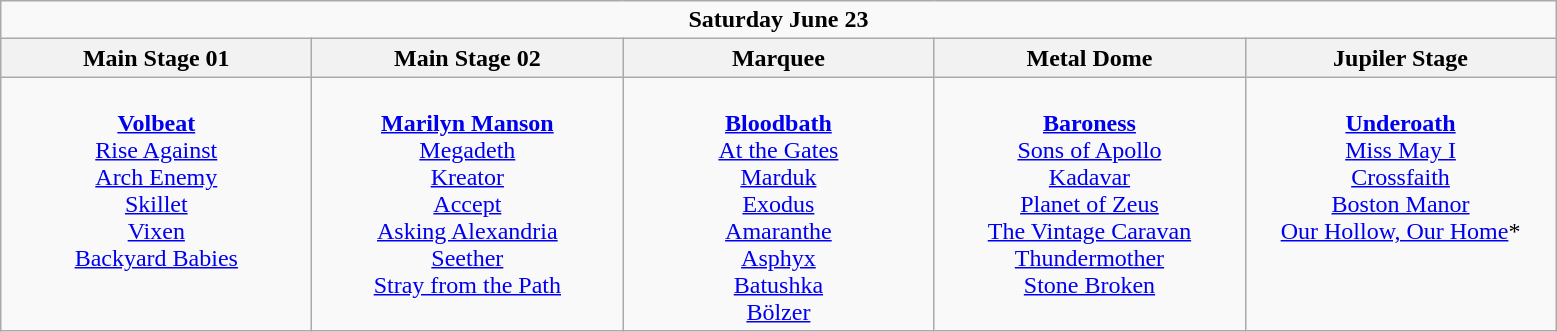<table class="wikitable">
<tr>
<td colspan="5" style="text-align:center;"><strong>Saturday June 23</strong></td>
</tr>
<tr>
<th>Main Stage 01</th>
<th>Main Stage 02</th>
<th>Marquee</th>
<th>Metal Dome</th>
<th>Jupiler Stage</th>
</tr>
<tr>
<td style="text-align:center; vertical-align:top; width:200px;"><br><strong><a href='#'>Volbeat</a></strong> <br>
<a href='#'>Rise Against</a> <br>
<a href='#'>Arch Enemy</a> <br>
<a href='#'>Skillet</a> <br>
<a href='#'>Vixen</a> <br>
<a href='#'>Backyard Babies</a></td>
<td style="text-align:center; vertical-align:top; width:200px;"><br><strong><a href='#'>Marilyn Manson</a></strong> <br>
<a href='#'>Megadeth</a> <br>
<a href='#'>Kreator</a> <br>
<a href='#'>Accept</a> <br>
<a href='#'>Asking Alexandria</a> <br>
<a href='#'>Seether</a> <br>
<a href='#'>Stray from the Path</a></td>
<td style="text-align:center; vertical-align:top; width:200px;"><br><strong><a href='#'>Bloodbath</a></strong> <br>
<a href='#'>At the Gates</a> <br>
<a href='#'>Marduk</a> <br>
<a href='#'>Exodus</a> <br>
<a href='#'>Amaranthe</a> <br>
<a href='#'>Asphyx</a> <br>
<a href='#'>Batushka</a> <br>
<a href='#'>Bölzer</a></td>
<td style="text-align:center; vertical-align:top; width:200px;"><br><strong><a href='#'>Baroness</a></strong> <br>
<a href='#'>Sons of Apollo</a> <br>
<a href='#'>Kadavar</a> <br>
<a href='#'>Planet of Zeus</a> <br>
<a href='#'>The Vintage Caravan</a> <br>
<a href='#'>Thundermother</a> <br>
<a href='#'>Stone Broken</a></td>
<td style="text-align:center; vertical-align:top; width:200px;"><br><strong><a href='#'>Underoath</a></strong> <br>
<a href='#'>Miss May I</a> <br>
<a href='#'>Crossfaith</a> <br>
<a href='#'>Boston Manor</a> <br>
<a href='#'>Our Hollow, Our Home</a>*</td>
</tr>
</table>
